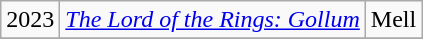<table class="wikitable sortable">
<tr>
<td>2023</td>
<td><em><a href='#'>The Lord of the Rings: Gollum</a></em></td>
<td>Mell</td>
</tr>
<tr>
</tr>
</table>
